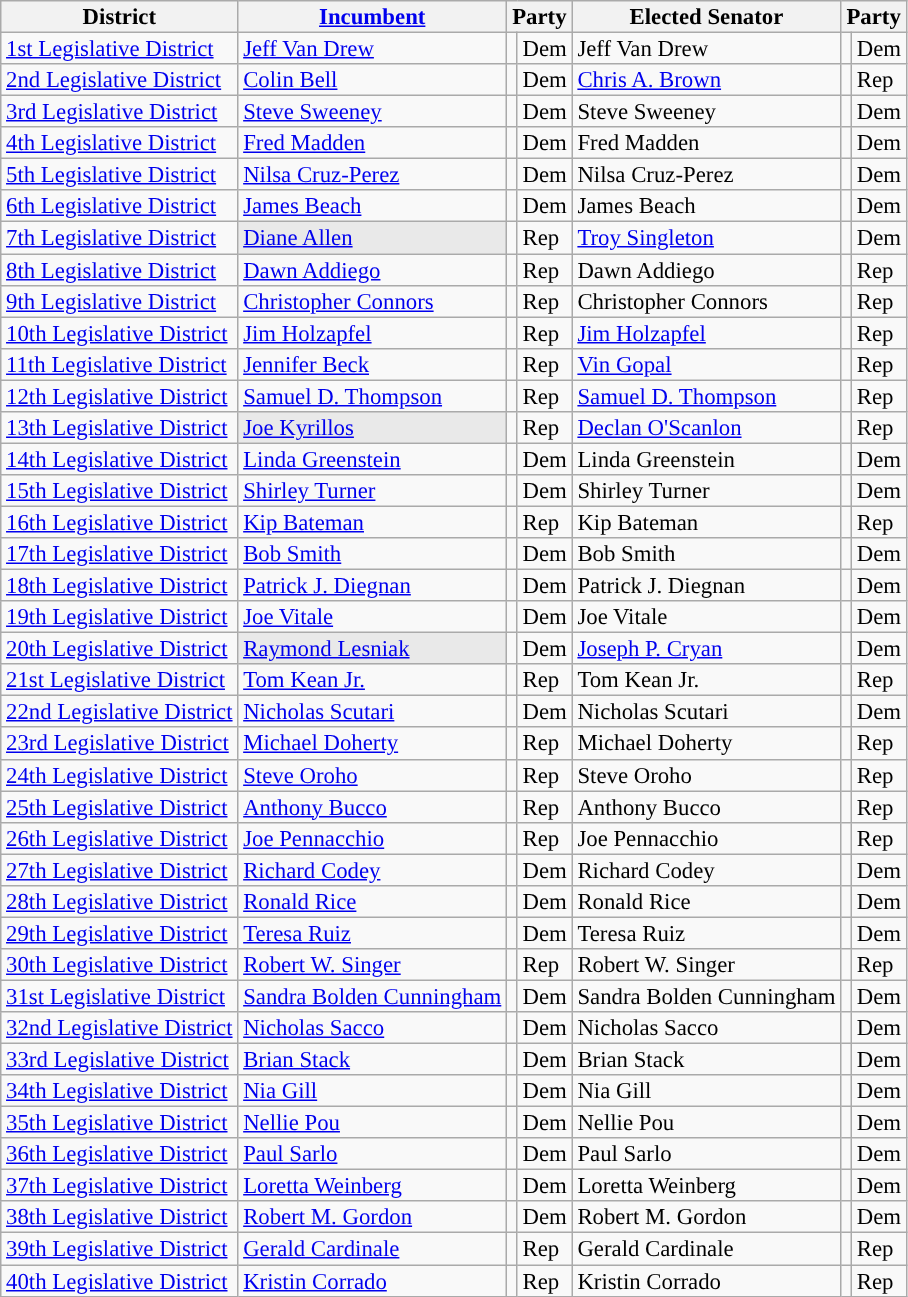<table class="sortable wikitable" style="font-size:95%;line-height:14px;">
<tr>
<th>District</th>
<th class="unsortable"><a href='#'>Incumbent</a></th>
<th colspan="2">Party</th>
<th class="unsortable">Elected Senator</th>
<th colspan="2">Party</th>
</tr>
<tr>
<td><a href='#'>1st Legislative District</a></td>
<td><a href='#'>Jeff Van Drew</a></td>
<td style="background:"></td>
<td>Dem</td>
<td>Jeff Van Drew</td>
<td style="background:"></td>
<td>Dem</td>
</tr>
<tr>
<td><a href='#'>2nd Legislative District</a></td>
<td><a href='#'>Colin Bell</a></td>
<td style="background:"></td>
<td>Dem</td>
<td><a href='#'>Chris A. Brown</a></td>
<td style="background:"></td>
<td>Rep</td>
</tr>
<tr>
<td><a href='#'>3rd Legislative District</a></td>
<td><a href='#'>Steve Sweeney</a></td>
<td style="background:"></td>
<td>Dem</td>
<td>Steve Sweeney</td>
<td style="background:"></td>
<td>Dem</td>
</tr>
<tr>
<td><a href='#'>4th Legislative District</a></td>
<td><a href='#'>Fred Madden</a></td>
<td style="background:"></td>
<td>Dem</td>
<td>Fred Madden</td>
<td style="background:"></td>
<td>Dem</td>
</tr>
<tr>
<td><a href='#'>5th Legislative District</a></td>
<td><a href='#'>Nilsa Cruz-Perez</a></td>
<td style="background:"></td>
<td>Dem</td>
<td>Nilsa Cruz-Perez</td>
<td style="background:"></td>
<td>Dem</td>
</tr>
<tr>
<td><a href='#'>6th Legislative District</a></td>
<td><a href='#'>James Beach</a></td>
<td style="background:"></td>
<td>Dem</td>
<td>James Beach</td>
<td style="background:"></td>
<td>Dem</td>
</tr>
<tr>
<td><a href='#'>7th Legislative District</a></td>
<td style="background:#E9E9E9;"><a href='#'>Diane Allen</a></td>
<td style="background:"></td>
<td>Rep</td>
<td><a href='#'>Troy Singleton</a></td>
<td style="background:"></td>
<td>Dem</td>
</tr>
<tr>
<td><a href='#'>8th Legislative District</a></td>
<td><a href='#'>Dawn Addiego</a></td>
<td style="background:"></td>
<td>Rep</td>
<td>Dawn Addiego</td>
<td style="background:"></td>
<td>Rep</td>
</tr>
<tr>
<td><a href='#'>9th Legislative District</a></td>
<td><a href='#'>Christopher Connors</a></td>
<td style="background:"></td>
<td>Rep</td>
<td>Christopher Connors</td>
<td style="background:"></td>
<td>Rep</td>
</tr>
<tr>
<td><a href='#'>10th Legislative District</a></td>
<td><a href='#'>Jim Holzapfel</a></td>
<td style="background:"></td>
<td>Rep</td>
<td><a href='#'>Jim Holzapfel</a></td>
<td style="background:"></td>
<td>Rep</td>
</tr>
<tr>
<td><a href='#'>11th Legislative District</a></td>
<td><a href='#'>Jennifer Beck</a></td>
<td style="background:"></td>
<td>Rep</td>
<td><a href='#'>Vin Gopal</a></td>
<td style="background:"></td>
<td>Rep</td>
</tr>
<tr>
<td><a href='#'>12th Legislative District</a></td>
<td><a href='#'>Samuel D. Thompson</a></td>
<td style="background:"></td>
<td>Rep</td>
<td><a href='#'>Samuel D. Thompson</a></td>
<td style="background:"></td>
<td>Rep</td>
</tr>
<tr>
<td><a href='#'>13th Legislative District</a></td>
<td style="background:#E9E9E9;"><a href='#'>Joe Kyrillos</a></td>
<td style="background:"></td>
<td>Rep</td>
<td><a href='#'>Declan O'Scanlon</a></td>
<td style="background:"></td>
<td>Rep</td>
</tr>
<tr>
<td><a href='#'>14th Legislative District</a></td>
<td><a href='#'>Linda Greenstein</a></td>
<td style="background:"></td>
<td>Dem</td>
<td>Linda Greenstein</td>
<td style="background:"></td>
<td>Dem</td>
</tr>
<tr>
<td><a href='#'>15th Legislative District</a></td>
<td><a href='#'>Shirley Turner</a></td>
<td style="background:"></td>
<td>Dem</td>
<td>Shirley Turner</td>
<td style="background:"></td>
<td>Dem</td>
</tr>
<tr>
<td><a href='#'>16th Legislative District</a></td>
<td><a href='#'>Kip Bateman</a></td>
<td style="background:"></td>
<td>Rep</td>
<td>Kip Bateman</td>
<td style="background:"></td>
<td>Rep</td>
</tr>
<tr>
<td><a href='#'>17th Legislative District</a></td>
<td><a href='#'>Bob Smith</a></td>
<td style="background:"></td>
<td>Dem</td>
<td>Bob Smith</td>
<td style="background:"></td>
<td>Dem</td>
</tr>
<tr>
<td><a href='#'>18th Legislative District</a></td>
<td><a href='#'>Patrick J. Diegnan</a></td>
<td style="background:"></td>
<td>Dem</td>
<td>Patrick J. Diegnan</td>
<td style="background:"></td>
<td>Dem</td>
</tr>
<tr>
<td><a href='#'>19th Legislative District</a></td>
<td><a href='#'>Joe Vitale</a></td>
<td style="background:"></td>
<td>Dem</td>
<td>Joe Vitale</td>
<td style="background:"></td>
<td>Dem</td>
</tr>
<tr>
<td><a href='#'>20th Legislative District</a></td>
<td style="background:#E9E9E9;"><a href='#'>Raymond Lesniak</a></td>
<td style="background:"></td>
<td>Dem</td>
<td><a href='#'>Joseph P. Cryan</a></td>
<td style="background:"></td>
<td>Dem</td>
</tr>
<tr>
<td><a href='#'>21st Legislative District</a></td>
<td><a href='#'>Tom Kean Jr.</a></td>
<td style="background:"></td>
<td>Rep</td>
<td>Tom Kean Jr.</td>
<td style="background:"></td>
<td>Rep</td>
</tr>
<tr>
<td><a href='#'>22nd Legislative District</a></td>
<td><a href='#'>Nicholas Scutari</a></td>
<td style="background:"></td>
<td>Dem</td>
<td>Nicholas Scutari</td>
<td style="background:"></td>
<td>Dem</td>
</tr>
<tr>
<td><a href='#'>23rd Legislative District</a></td>
<td><a href='#'>Michael Doherty</a></td>
<td style="background:"></td>
<td>Rep</td>
<td>Michael Doherty</td>
<td style="background:"></td>
<td>Rep</td>
</tr>
<tr>
<td><a href='#'>24th Legislative District</a></td>
<td><a href='#'>Steve Oroho</a></td>
<td style="background:"></td>
<td>Rep</td>
<td>Steve Oroho</td>
<td style="background:"></td>
<td>Rep</td>
</tr>
<tr>
<td><a href='#'>25th Legislative District</a></td>
<td><a href='#'>Anthony Bucco</a></td>
<td style="background:"></td>
<td>Rep</td>
<td>Anthony Bucco</td>
<td style="background:"></td>
<td>Rep</td>
</tr>
<tr>
<td><a href='#'>26th Legislative District</a></td>
<td><a href='#'>Joe Pennacchio</a></td>
<td style="background:"></td>
<td>Rep</td>
<td>Joe Pennacchio</td>
<td style="background:"></td>
<td>Rep</td>
</tr>
<tr>
<td><a href='#'>27th Legislative District</a></td>
<td><a href='#'>Richard Codey</a></td>
<td style="background:"></td>
<td>Dem</td>
<td>Richard Codey</td>
<td style="background:"></td>
<td>Dem</td>
</tr>
<tr>
<td><a href='#'>28th Legislative District</a></td>
<td><a href='#'>Ronald Rice</a></td>
<td style="background:"></td>
<td>Dem</td>
<td>Ronald Rice</td>
<td style="background:"></td>
<td>Dem</td>
</tr>
<tr>
<td><a href='#'>29th Legislative District</a></td>
<td><a href='#'>Teresa Ruiz</a></td>
<td style="background:"></td>
<td>Dem</td>
<td>Teresa Ruiz</td>
<td style="background:"></td>
<td>Dem</td>
</tr>
<tr>
<td><a href='#'>30th Legislative District</a></td>
<td><a href='#'>Robert W. Singer</a></td>
<td style="background:"></td>
<td>Rep</td>
<td>Robert W. Singer</td>
<td style="background:"></td>
<td>Rep</td>
</tr>
<tr>
<td><a href='#'>31st Legislative District</a></td>
<td><a href='#'>Sandra Bolden Cunningham</a></td>
<td style="background:"></td>
<td>Dem</td>
<td>Sandra Bolden Cunningham</td>
<td style="background:"></td>
<td>Dem</td>
</tr>
<tr>
<td><a href='#'>32nd Legislative District</a></td>
<td><a href='#'>Nicholas Sacco</a></td>
<td style="background:"></td>
<td>Dem</td>
<td>Nicholas Sacco</td>
<td style="background:"></td>
<td>Dem</td>
</tr>
<tr>
<td><a href='#'>33rd Legislative District</a></td>
<td><a href='#'>Brian Stack</a></td>
<td style="background:"></td>
<td>Dem</td>
<td>Brian Stack</td>
<td style="background:"></td>
<td>Dem</td>
</tr>
<tr>
<td><a href='#'>34th Legislative District</a></td>
<td><a href='#'>Nia Gill</a></td>
<td style="background:"></td>
<td>Dem</td>
<td>Nia Gill</td>
<td style="background:"></td>
<td>Dem</td>
</tr>
<tr>
<td><a href='#'>35th Legislative District</a></td>
<td><a href='#'>Nellie Pou</a></td>
<td style="background:"></td>
<td>Dem</td>
<td>Nellie Pou</td>
<td style="background:"></td>
<td>Dem</td>
</tr>
<tr>
<td><a href='#'>36th Legislative District</a></td>
<td><a href='#'>Paul Sarlo</a></td>
<td style="background:"></td>
<td>Dem</td>
<td>Paul Sarlo</td>
<td style="background:"></td>
<td>Dem</td>
</tr>
<tr>
<td><a href='#'>37th Legislative District</a></td>
<td><a href='#'>Loretta Weinberg</a></td>
<td style="background:"></td>
<td>Dem</td>
<td>Loretta Weinberg</td>
<td style="background:"></td>
<td>Dem</td>
</tr>
<tr>
<td><a href='#'>38th Legislative District</a></td>
<td><a href='#'>Robert M. Gordon</a></td>
<td style="background:"></td>
<td>Dem</td>
<td>Robert M. Gordon</td>
<td style="background:"></td>
<td>Dem</td>
</tr>
<tr>
<td><a href='#'>39th Legislative District</a></td>
<td><a href='#'>Gerald Cardinale</a></td>
<td style="background:"></td>
<td>Rep</td>
<td>Gerald Cardinale</td>
<td style="background:"></td>
<td>Rep</td>
</tr>
<tr>
<td><a href='#'>40th Legislative District</a></td>
<td><a href='#'>Kristin Corrado</a></td>
<td style="background:"></td>
<td>Rep</td>
<td>Kristin Corrado</td>
<td style="background:"></td>
<td>Rep</td>
</tr>
</table>
